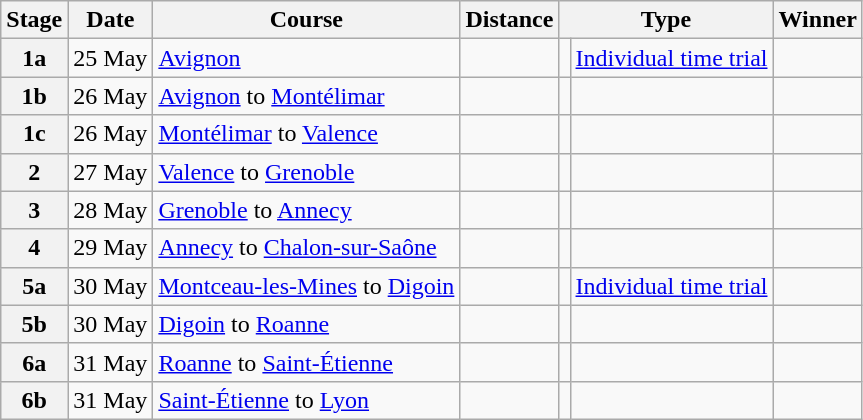<table class="wikitable">
<tr>
<th>Stage</th>
<th>Date</th>
<th>Course</th>
<th>Distance</th>
<th scope="col" colspan="2">Type</th>
<th>Winner</th>
</tr>
<tr>
<th scope="row" style="text-align:center;">1a</th>
<td style="text-align:center;">25 May</td>
<td><a href='#'>Avignon</a></td>
<td style="text-align:center;"></td>
<td></td>
<td><a href='#'>Individual time trial</a></td>
<td></td>
</tr>
<tr>
<th scope="row" style="text-align:center;">1b</th>
<td style="text-align:center;">26 May</td>
<td><a href='#'>Avignon</a> to <a href='#'>Montélimar</a></td>
<td style="text-align:center;"></td>
<td></td>
<td></td>
<td></td>
</tr>
<tr>
<th scope="row" style="text-align:center;">1c</th>
<td style="text-align:center;">26 May</td>
<td><a href='#'>Montélimar</a> to <a href='#'>Valence</a></td>
<td style="text-align:center;"></td>
<td></td>
<td></td>
<td></td>
</tr>
<tr>
<th scope="row" style="text-align:center;">2</th>
<td style="text-align:center;">27 May</td>
<td><a href='#'>Valence</a> to <a href='#'>Grenoble</a></td>
<td style="text-align:center;"></td>
<td></td>
<td></td>
<td></td>
</tr>
<tr>
<th scope="row" style="text-align:center;">3</th>
<td style="text-align:center;">28 May</td>
<td><a href='#'>Grenoble</a> to <a href='#'>Annecy</a></td>
<td style="text-align:center;"></td>
<td></td>
<td></td>
<td></td>
</tr>
<tr>
<th scope="row" style="text-align:center;">4</th>
<td style="text-align:center;">29 May</td>
<td><a href='#'>Annecy</a> to <a href='#'>Chalon-sur-Saône</a></td>
<td style="text-align:center;"></td>
<td></td>
<td></td>
<td></td>
</tr>
<tr>
<th scope="row" style="text-align:center;">5a</th>
<td style="text-align:center;">30 May</td>
<td><a href='#'>Montceau-les-Mines</a> to <a href='#'>Digoin</a></td>
<td style="text-align:center;"></td>
<td></td>
<td><a href='#'>Individual time trial</a></td>
<td></td>
</tr>
<tr>
<th scope="row" style="text-align:center;">5b</th>
<td style="text-align:center;">30 May</td>
<td><a href='#'>Digoin</a> to <a href='#'>Roanne</a></td>
<td style="text-align:center;"></td>
<td></td>
<td></td>
<td></td>
</tr>
<tr>
<th scope="row" style="text-align:center;">6a</th>
<td style="text-align:center;">31 May</td>
<td><a href='#'>Roanne</a> to <a href='#'>Saint-Étienne</a></td>
<td style="text-align:center;"></td>
<td></td>
<td></td>
<td></td>
</tr>
<tr>
<th scope="row" style="text-align:center;">6b</th>
<td style="text-align:center;">31 May</td>
<td><a href='#'>Saint-Étienne</a> to <a href='#'>Lyon</a></td>
<td style="text-align:center;"></td>
<td></td>
<td></td>
<td></td>
</tr>
</table>
